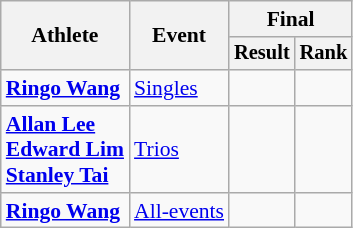<table class="wikitable" style="font-size:90%">
<tr>
<th rowspan="2">Athlete</th>
<th rowspan="2">Event</th>
<th colspan=2>Final</th>
</tr>
<tr style="font-size:95%">
<th>Result</th>
<th>Rank</th>
</tr>
<tr align=center>
<td align=left><strong><a href='#'>Ringo Wang</a></strong></td>
<td align=left><a href='#'>Singles</a></td>
<td></td>
<td></td>
</tr>
<tr align=center>
<td align=left><strong><a href='#'>Allan Lee</a><br><a href='#'>Edward Lim</a><br><a href='#'>Stanley Tai</a></strong></td>
<td align=left><a href='#'>Trios</a></td>
<td></td>
<td></td>
</tr>
<tr align=center>
<td align=left><strong><a href='#'>Ringo Wang</a></strong></td>
<td align=left><a href='#'>All-events</a></td>
<td></td>
<td></td>
</tr>
</table>
